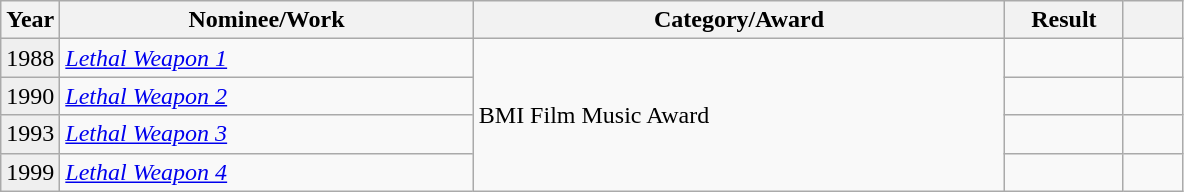<table class="wikitable">
<tr>
<th width=5%>Year</th>
<th width=35%>Nominee/Work</th>
<th width=45%>Category/Award</th>
<th width=10%>Result</th>
<th width=5%></th>
</tr>
<tr>
<td bgcolor="#efefef">1988</td>
<td><em><a href='#'>Lethal Weapon 1</a></em></td>
<td rowspan="4">BMI Film Music Award</td>
<td></td>
<td style="text-align:center;"></td>
</tr>
<tr>
<td bgcolor="#efefef">1990</td>
<td><em><a href='#'>Lethal Weapon 2</a></em></td>
<td></td>
<td style="text-align:center;"></td>
</tr>
<tr>
<td bgcolor="#efefef">1993</td>
<td><em><a href='#'>Lethal Weapon 3</a></em></td>
<td></td>
<td style="text-align:center;"></td>
</tr>
<tr>
<td bgcolor="#efefef">1999</td>
<td><em><a href='#'>Lethal Weapon 4</a></em></td>
<td></td>
<td style="text-align:center;"></td>
</tr>
</table>
